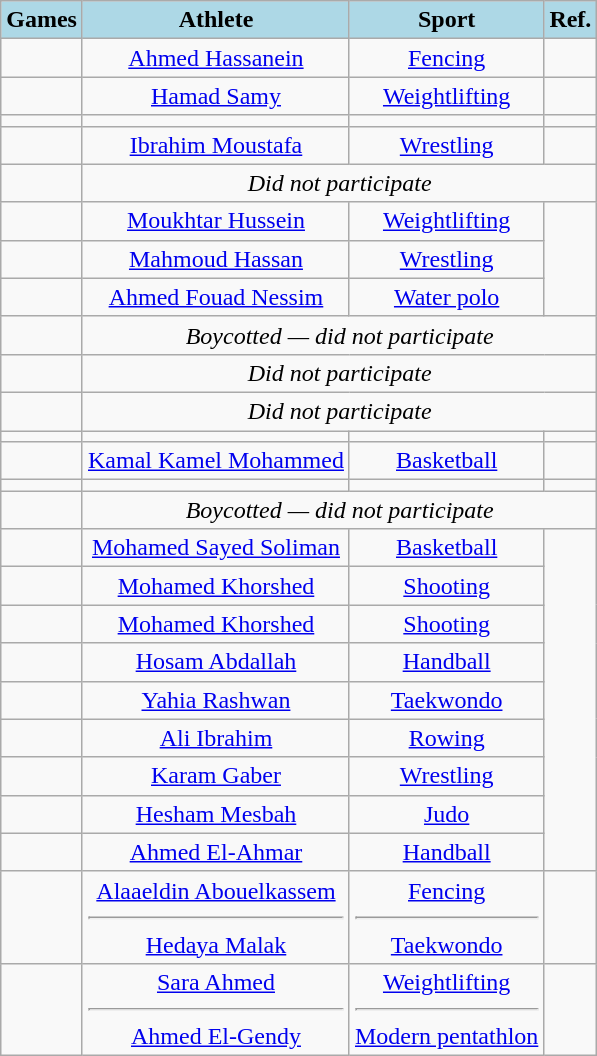<table class="wikitable" style="text-align:center">
<tr>
<th style="background-color:lightblue">Games</th>
<th style="background-color:lightblue">Athlete</th>
<th style="background-color:lightblue">Sport</th>
<th style="background-color:lightblue">Ref.</th>
</tr>
<tr>
<td align=left></td>
<td><a href='#'>Ahmed Hassanein</a></td>
<td><a href='#'>Fencing</a></td>
<td></td>
</tr>
<tr>
<td align=left></td>
<td><a href='#'>Hamad Samy</a></td>
<td><a href='#'>Weightlifting</a></td>
<td></td>
</tr>
<tr>
<td align=left></td>
<td></td>
<td></td>
<td></td>
</tr>
<tr>
<td align=left></td>
<td><a href='#'>Ibrahim Moustafa</a></td>
<td><a href='#'>Wrestling</a></td>
<td></td>
</tr>
<tr>
<td align=left></td>
<td colspan=3><em>Did not participate</em></td>
</tr>
<tr>
<td align=left></td>
<td><a href='#'>Moukhtar Hussein</a></td>
<td><a href='#'>Weightlifting</a></td>
<td rowspan=3></td>
</tr>
<tr>
<td align=left></td>
<td><a href='#'>Mahmoud Hassan</a></td>
<td><a href='#'>Wrestling</a></td>
</tr>
<tr>
<td align=left></td>
<td><a href='#'>Ahmed Fouad Nessim</a></td>
<td><a href='#'>Water polo</a></td>
</tr>
<tr>
<td align=left></td>
<td colspan=3><em>Boycotted — did not participate</em></td>
</tr>
<tr>
<td align=left></td>
<td colspan=3><em>Did not participate</em></td>
</tr>
<tr>
<td align=left></td>
<td colspan=3><em>Did not participate</em></td>
</tr>
<tr>
<td align=left></td>
<td></td>
<td></td>
<td></td>
</tr>
<tr>
<td align=left></td>
<td><a href='#'>Kamal Kamel Mohammed</a></td>
<td><a href='#'>Basketball</a></td>
<td></td>
</tr>
<tr>
<td align=left></td>
<td></td>
<td></td>
<td></td>
</tr>
<tr>
<td align=left></td>
<td colspan=3><em>Boycotted — did not participate</em></td>
</tr>
<tr>
<td align=left></td>
<td><a href='#'>Mohamed Sayed Soliman</a></td>
<td><a href='#'>Basketball</a></td>
<td rowspan=9></td>
</tr>
<tr>
<td align=left></td>
<td><a href='#'>Mohamed Khorshed</a></td>
<td><a href='#'>Shooting</a></td>
</tr>
<tr>
<td align=left></td>
<td><a href='#'>Mohamed Khorshed</a></td>
<td><a href='#'>Shooting</a></td>
</tr>
<tr>
<td align=left></td>
<td><a href='#'>Hosam Abdallah</a></td>
<td><a href='#'>Handball</a></td>
</tr>
<tr>
<td align=left></td>
<td><a href='#'>Yahia Rashwan</a></td>
<td><a href='#'>Taekwondo</a></td>
</tr>
<tr>
<td align=left></td>
<td><a href='#'>Ali Ibrahim</a></td>
<td><a href='#'>Rowing</a></td>
</tr>
<tr>
<td align=left></td>
<td><a href='#'>Karam Gaber</a></td>
<td><a href='#'>Wrestling</a></td>
</tr>
<tr>
<td align=left></td>
<td><a href='#'>Hesham Mesbah</a></td>
<td><a href='#'>Judo</a></td>
</tr>
<tr>
<td align=left></td>
<td><a href='#'>Ahmed El-Ahmar</a></td>
<td><a href='#'>Handball</a></td>
</tr>
<tr>
<td align=left></td>
<td><a href='#'>Alaaeldin Abouelkassem</a> <hr> <a href='#'>Hedaya Malak</a></td>
<td><a href='#'>Fencing</a> <hr> <a href='#'>Taekwondo</a></td>
<td></td>
</tr>
<tr>
<td align=left></td>
<td><a href='#'>Sara Ahmed</a> <hr> <a href='#'>Ahmed El-Gendy</a></td>
<td><a href='#'>Weightlifting</a> <hr> <a href='#'>Modern pentathlon</a></td>
<td></td>
</tr>
</table>
